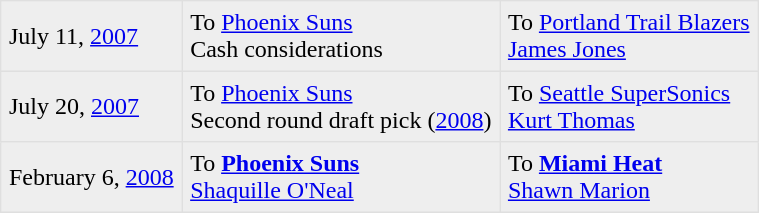<table border=1 style="border-collapse:collapse" bordercolor="#DFDFDF"  cellpadding="5">
<tr bgcolor="eeeeee">
<td>July 11, <a href='#'>2007</a></td>
<td valign="top">To <a href='#'>Phoenix Suns</a><br>Cash considerations</td>
<td valign="top">To <a href='#'>Portland Trail Blazers</a><br><a href='#'>James Jones</a></td>
</tr>
<tr bgcolor="eeeeee">
<td>July 20, <a href='#'>2007</a></td>
<td valign="top">To <a href='#'>Phoenix Suns</a><br>Second round draft pick (<a href='#'>2008</a>)</td>
<td valign="top">To <a href='#'>Seattle SuperSonics</a><br><a href='#'>Kurt Thomas</a></td>
</tr>
<tr bgcolor="eeeeee">
<td>February 6, <a href='#'>2008</a><br></td>
<td valign="top">To <strong><a href='#'>Phoenix Suns</a></strong><br><a href='#'>Shaquille O'Neal</a></td>
<td valign="top">To <strong><a href='#'>Miami Heat</a></strong><br><a href='#'>Shawn Marion</a></td>
</tr>
</table>
